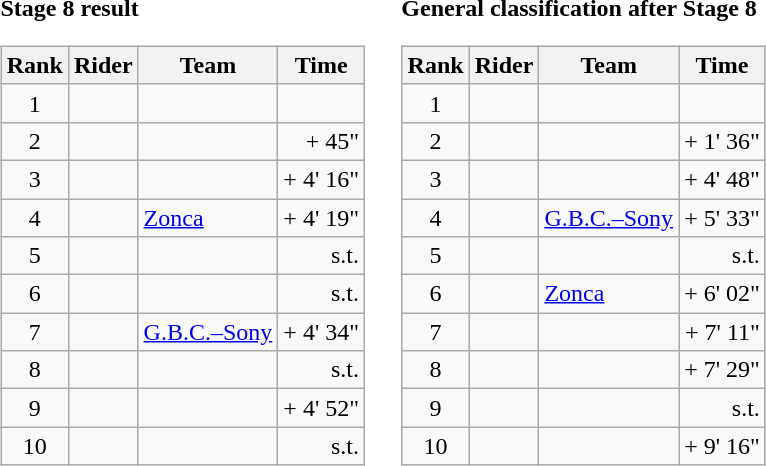<table>
<tr>
<td><strong>Stage 8 result</strong><br><table class="wikitable">
<tr>
<th scope="col">Rank</th>
<th scope="col">Rider</th>
<th scope="col">Team</th>
<th scope="col">Time</th>
</tr>
<tr>
<td style="text-align:center;">1</td>
<td></td>
<td></td>
<td style="text-align:right;"></td>
</tr>
<tr>
<td style="text-align:center;">2</td>
<td></td>
<td></td>
<td style="text-align:right;">+ 45"</td>
</tr>
<tr>
<td style="text-align:center;">3</td>
<td></td>
<td></td>
<td style="text-align:right;">+ 4' 16"</td>
</tr>
<tr>
<td style="text-align:center;">4</td>
<td></td>
<td><a href='#'>Zonca</a></td>
<td style="text-align:right;">+ 4' 19"</td>
</tr>
<tr>
<td style="text-align:center;">5</td>
<td></td>
<td></td>
<td style="text-align:right;">s.t.</td>
</tr>
<tr>
<td style="text-align:center;">6</td>
<td></td>
<td></td>
<td style="text-align:right;">s.t.</td>
</tr>
<tr>
<td style="text-align:center;">7</td>
<td></td>
<td><a href='#'>G.B.C.–Sony</a></td>
<td style="text-align:right;">+ 4' 34"</td>
</tr>
<tr>
<td style="text-align:center;">8</td>
<td></td>
<td></td>
<td style="text-align:right;">s.t.</td>
</tr>
<tr>
<td style="text-align:center;">9</td>
<td></td>
<td></td>
<td style="text-align:right;">+ 4' 52"</td>
</tr>
<tr>
<td style="text-align:center;">10</td>
<td></td>
<td></td>
<td style="text-align:right;">s.t.</td>
</tr>
</table>
</td>
<td></td>
<td><strong>General classification after Stage 8</strong><br><table class="wikitable">
<tr>
<th scope="col">Rank</th>
<th scope="col">Rider</th>
<th scope="col">Team</th>
<th scope="col">Time</th>
</tr>
<tr>
<td style="text-align:center;">1</td>
<td></td>
<td></td>
<td style="text-align:right;"></td>
</tr>
<tr>
<td style="text-align:center;">2</td>
<td></td>
<td></td>
<td style="text-align:right;">+ 1' 36"</td>
</tr>
<tr>
<td style="text-align:center;">3</td>
<td></td>
<td></td>
<td style="text-align:right;">+ 4' 48"</td>
</tr>
<tr>
<td style="text-align:center;">4</td>
<td></td>
<td><a href='#'>G.B.C.–Sony</a></td>
<td style="text-align:right;">+ 5' 33"</td>
</tr>
<tr>
<td style="text-align:center;">5</td>
<td></td>
<td></td>
<td style="text-align:right;">s.t.</td>
</tr>
<tr>
<td style="text-align:center;">6</td>
<td></td>
<td><a href='#'>Zonca</a></td>
<td style="text-align:right;">+ 6' 02"</td>
</tr>
<tr>
<td style="text-align:center;">7</td>
<td></td>
<td></td>
<td style="text-align:right;">+ 7' 11"</td>
</tr>
<tr>
<td style="text-align:center;">8</td>
<td></td>
<td></td>
<td style="text-align:right;">+ 7' 29"</td>
</tr>
<tr>
<td style="text-align:center;">9</td>
<td></td>
<td></td>
<td style="text-align:right;">s.t.</td>
</tr>
<tr>
<td style="text-align:center;">10</td>
<td></td>
<td></td>
<td style="text-align:right;">+ 9' 16"</td>
</tr>
</table>
</td>
</tr>
</table>
